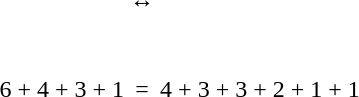<table>
<tr style="vertical-align:top; text-align:left;">
<td><br><br><br></td>
<td style="vertical-align:middle;">↔</td>
<td><br><br><br><br><br></td>
</tr>
<tr style="vertical-align:top; text-align:center;">
<td>6 + 4 + 3 + 1</td>
<td>=</td>
<td>4 + 3 + 3 + 2 + 1 + 1</td>
</tr>
</table>
